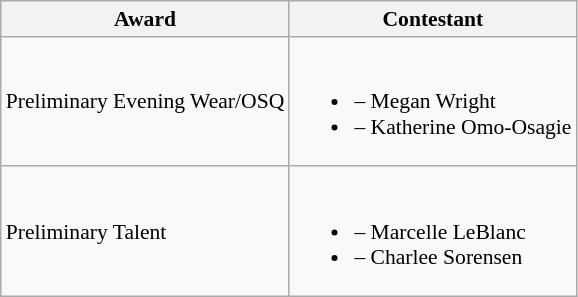<table class="wikitable sortable" style="font-size: 90%;">
<tr>
<th>Award</th>
<th>Contestant</th>
</tr>
<tr>
<td>Preliminary Evening Wear/OSQ</td>
<td><br><ul><li> – Megan Wright</li><li> – Katherine Omo-Osagie</li></ul></td>
</tr>
<tr>
<td>Preliminary Talent</td>
<td><br><ul><li> – Marcelle LeBlanc</li><li> – Charlee Sorensen</li></ul></td>
</tr>
</table>
